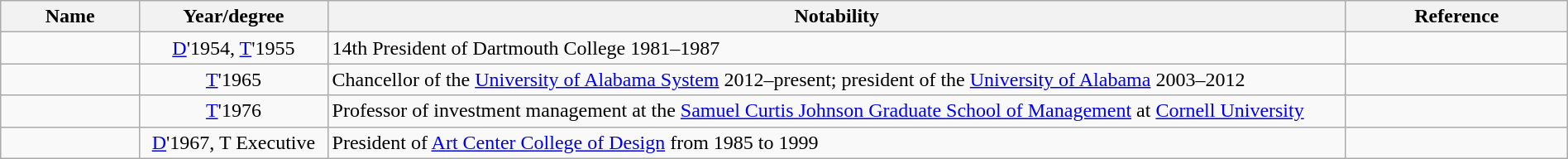<table class="wikitable sortable" style="width:100%">
<tr>
<th style="width:*;">Name</th>
<th style="width:12%;">Year/degree</th>
<th style="width:65%;" class="unsortable">Notability</th>
<th style="width:*;" class="unsortable">Reference</th>
</tr>
<tr>
<td></td>
<td style="text-align:center;"><a href='#'>D</a>'1954, <a href='#'>T</a>'1955</td>
<td>14th President of Dartmouth College 1981–1987</td>
<td style="text-align:center;"></td>
</tr>
<tr>
<td></td>
<td style="text-align:center;"><a href='#'>T</a>'1965</td>
<td>Chancellor of the <a href='#'>University of Alabama System</a> 2012–present; president of the <a href='#'>University of Alabama</a> 2003–2012</td>
<td style="text-align:center;"></td>
</tr>
<tr>
<td></td>
<td style="text-align:center;"><a href='#'>T</a>'1976</td>
<td>Professor of investment management at the <a href='#'>Samuel Curtis Johnson Graduate School of Management</a> at <a href='#'>Cornell University</a></td>
<td style="text-align:center;"></td>
</tr>
<tr>
<td></td>
<td style="text-align:center;"><a href='#'>D</a>'1967, T Executive</td>
<td>President of <a href='#'>Art Center College of Design</a> from 1985 to 1999</td>
<td style="text-align:center;"></td>
</tr>
</table>
